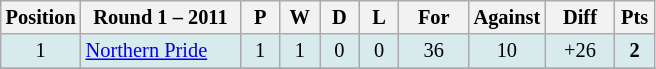<table class="wikitable" style="text-align:center; font-size:85%;">
<tr>
<th width=40 abbr="Position">Position</th>
<th width=100>Round 1 – 2011</th>
<th width=20 abbr="Played">P</th>
<th width=20 abbr="Won">W</th>
<th width=20 abbr="Drawn">D</th>
<th width=20 abbr="Lost">L</th>
<th width=40 abbr="Points for">For</th>
<th width=40 abbr="Points against">Against</th>
<th width=40 abbr="Points difference">Diff</th>
<th width=20 abbr="Points">Pts</th>
</tr>
<tr style="background: #d7ebed;">
<td>1</td>
<td style="text-align:left;"> <a href='#'>Northern Pride</a></td>
<td>1</td>
<td>1</td>
<td>0</td>
<td>0</td>
<td>36</td>
<td>10</td>
<td>+26</td>
<td><strong>2</strong></td>
</tr>
<tr>
</tr>
</table>
